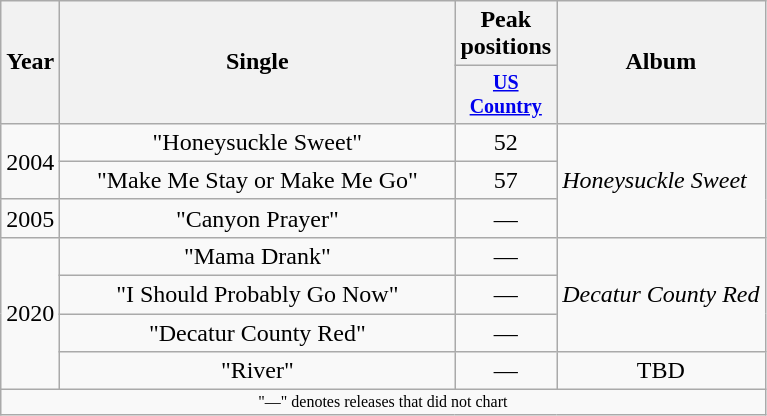<table class="wikitable plainrowheaders" style="text-align:center;">
<tr>
<th rowspan="2">Year</th>
<th rowspan="2" style="width:16em;">Single</th>
<th colspan="1">Peak positions</th>
<th rowspan="2">Album</th>
</tr>
<tr style="font-size:smaller;">
<th width="60"><a href='#'>US Country</a></th>
</tr>
<tr>
<td rowspan="2">2004</td>
<td scope="row">"Honeysuckle Sweet"</td>
<td>52</td>
<td align="left" rowspan="3"><em>Honeysuckle Sweet</em></td>
</tr>
<tr>
<td scope="row">"Make Me Stay or Make Me Go"</td>
<td>57</td>
</tr>
<tr>
<td>2005</td>
<td scope="row">"Canyon Prayer"</td>
<td>—</td>
</tr>
<tr>
<td rowspan="4">2020</td>
<td>"Mama Drank"</td>
<td>—</td>
<td rowspan="3"><em>Decatur County Red</em></td>
</tr>
<tr>
<td>"I Should Probably Go Now"</td>
<td>—</td>
</tr>
<tr>
<td>"Decatur County Red"</td>
<td>—</td>
</tr>
<tr>
<td>"River"</td>
<td>—</td>
<td>TBD</td>
</tr>
<tr>
<td colspan="4" style="font-size:8pt">"—" denotes releases that did not chart</td>
</tr>
</table>
